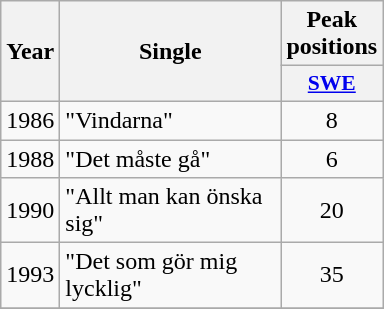<table class="wikitable">
<tr>
<th align="center" rowspan="2" width="10">Year</th>
<th align="center" rowspan="2" width="140">Single</th>
<th align="center" colspan="1" width="20">Peak positions</th>
</tr>
<tr>
<th scope="col" style="width:3em;font-size:90%;"><a href='#'>SWE</a><br></th>
</tr>
<tr>
<td style="text-align:center;">1986</td>
<td>"Vindarna"</td>
<td style="text-align:center;">8</td>
</tr>
<tr>
<td style="text-align:center;">1988</td>
<td>"Det måste gå"</td>
<td style="text-align:center;">6</td>
</tr>
<tr>
<td style="text-align:center;">1990</td>
<td>"Allt man kan önska sig"</td>
<td style="text-align:center;">20</td>
</tr>
<tr>
<td style="text-align:center;">1993</td>
<td>"Det som gör mig lycklig"</td>
<td style="text-align:center;">35</td>
</tr>
<tr>
</tr>
</table>
